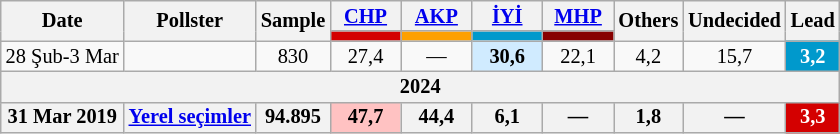<table class="wikitable mw-collapsible" style="text-align:center; font-size:85%; line-height:14px;">
<tr>
<th rowspan="2">Date</th>
<th rowspan="2">Pollster</th>
<th rowspan="2">Sample</th>
<th style="width:3em;"><a href='#'>CHP</a></th>
<th style="width:3em;"><a href='#'>AKP</a></th>
<th style="width:3em;"><a href='#'>İYİ</a></th>
<th style="width:3em;"><a href='#'>MHP</a></th>
<th rowspan="2">Others</th>
<th rowspan="2">Undecided</th>
<th rowspan="2">Lead</th>
</tr>
<tr>
<th style="background:#d40000;"></th>
<th style="background:#fda000;"></th>
<th style="background:#0099cc;"></th>
<th style="background:#870000;"></th>
</tr>
<tr>
<td>28 Şub-3 Mar</td>
<td></td>
<td>830</td>
<td>27,4</td>
<td>—</td>
<td style="background:#D0EBFF"><strong>30,6</strong></td>
<td>22,1</td>
<td>4,2</td>
<td>15,7</td>
<th style="background:#0099cc; color:white;">3,2</th>
</tr>
<tr>
<th colspan="15">2024</th>
</tr>
<tr>
<th>31 Mar 2019</th>
<th><a href='#'>Yerel seçimler</a></th>
<th>94.895</th>
<th style="background:#FFC2C2"><strong>47,7</strong></th>
<th>44,4</th>
<th>6,1</th>
<th>—</th>
<th>1,8</th>
<th>—</th>
<th style="background:#d40000; color:white;">3,3</th>
</tr>
</table>
